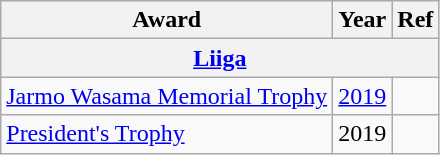<table class="wikitable">
<tr>
<th>Award</th>
<th>Year</th>
<th>Ref</th>
</tr>
<tr>
<th colspan="3"><a href='#'>Liiga</a></th>
</tr>
<tr>
<td><a href='#'>Jarmo Wasama Memorial Trophy</a></td>
<td><a href='#'>2019</a></td>
<td></td>
</tr>
<tr>
<td><a href='#'>President's Trophy</a></td>
<td>2019</td>
<td></td>
</tr>
</table>
